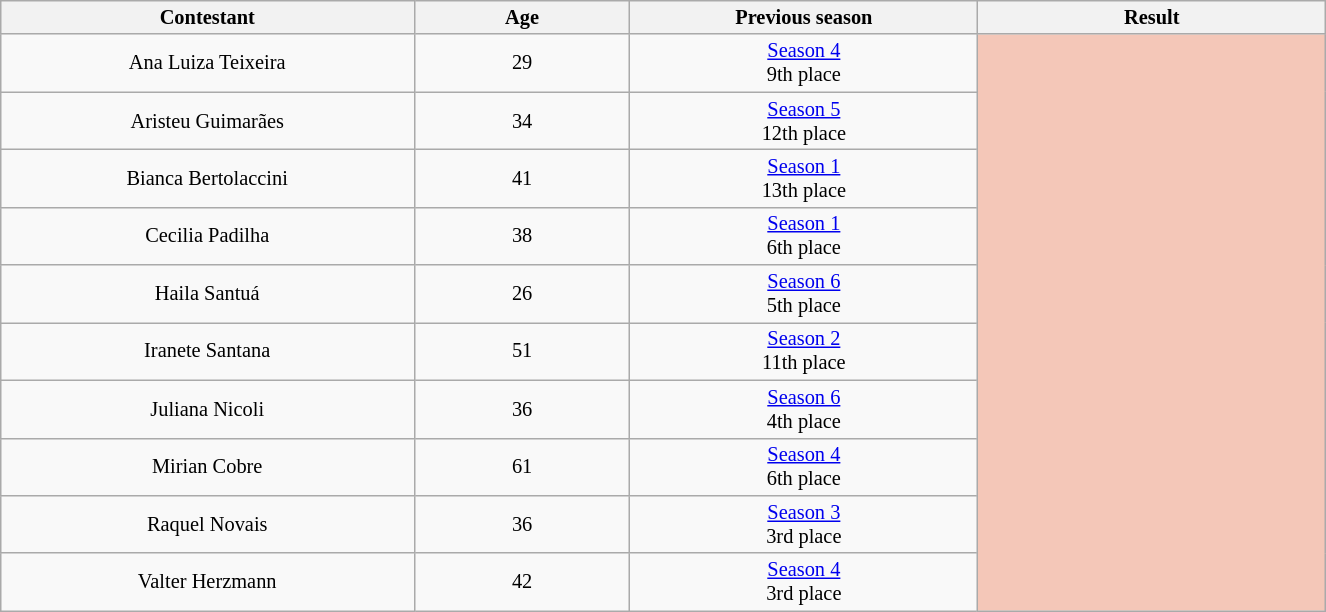<table class="wikitable sortable" style="margin:1em auto; text-align:center; font-size:85%; width:70%;">
<tr>
<th width="150px">Contestant</th>
<th width="075px">Age</th>
<th width="125px">Previous season</th>
<th width="125px">Result</th>
</tr>
<tr>
<td>Ana Luiza Teixeira</td>
<td>29</td>
<td><a href='#'>Season 4</a><br>9th place</td>
<td rowspan="10" bgcolor="F4C7B8"></td>
</tr>
<tr>
<td>Aristeu Guimarães</td>
<td>34</td>
<td><a href='#'>Season 5</a><br>12th place</td>
</tr>
<tr>
<td>Bianca Bertolaccini</td>
<td>41</td>
<td><a href='#'>Season 1</a><br>13th place</td>
</tr>
<tr>
<td>Cecilia Padilha</td>
<td>38</td>
<td><a href='#'>Season 1</a><br>6th place</td>
</tr>
<tr>
<td>Haila Santuá</td>
<td>26</td>
<td><a href='#'>Season 6</a><br>5th place</td>
</tr>
<tr>
<td>Iranete Santana</td>
<td>51</td>
<td><a href='#'>Season 2</a><br>11th place</td>
</tr>
<tr>
<td>Juliana Nicoli</td>
<td>36</td>
<td><a href='#'>Season 6</a><br>4th place</td>
</tr>
<tr>
<td>Mirian Cobre</td>
<td>61</td>
<td><a href='#'>Season 4</a><br>6th place</td>
</tr>
<tr>
<td>Raquel Novais</td>
<td>36</td>
<td><a href='#'>Season 3</a><br>3rd place</td>
</tr>
<tr>
<td>Valter Herzmann</td>
<td>42</td>
<td><a href='#'>Season 4</a><br>3rd place</td>
</tr>
</table>
